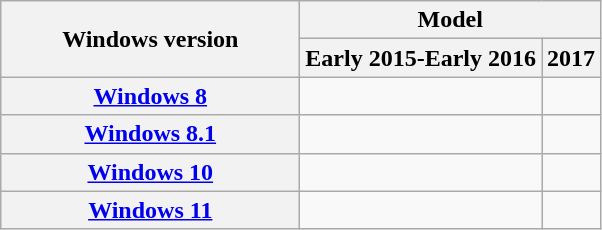<table class="wikitable mw-collapsible style="width:100%;" 90%;>
<tr>
<th rowspan=2 style="width:12em;">Windows version</th>
<th colspan=2>Model</th>
</tr>
<tr>
<th>Early 2015-Early 2016</th>
<th>2017</th>
</tr>
<tr>
<th><a href='#'>Windows 8</a>  </th>
<td></td>
<td></td>
</tr>
<tr>
<th><a href='#'>Windows 8.1</a>  </th>
<td></td>
<td></td>
</tr>
<tr>
<th><a href='#'>Windows 10</a>  </th>
<td></td>
<td></td>
</tr>
<tr>
<th><a href='#'>Windows 11</a></th>
<td></td>
<td></td>
</tr>
</table>
